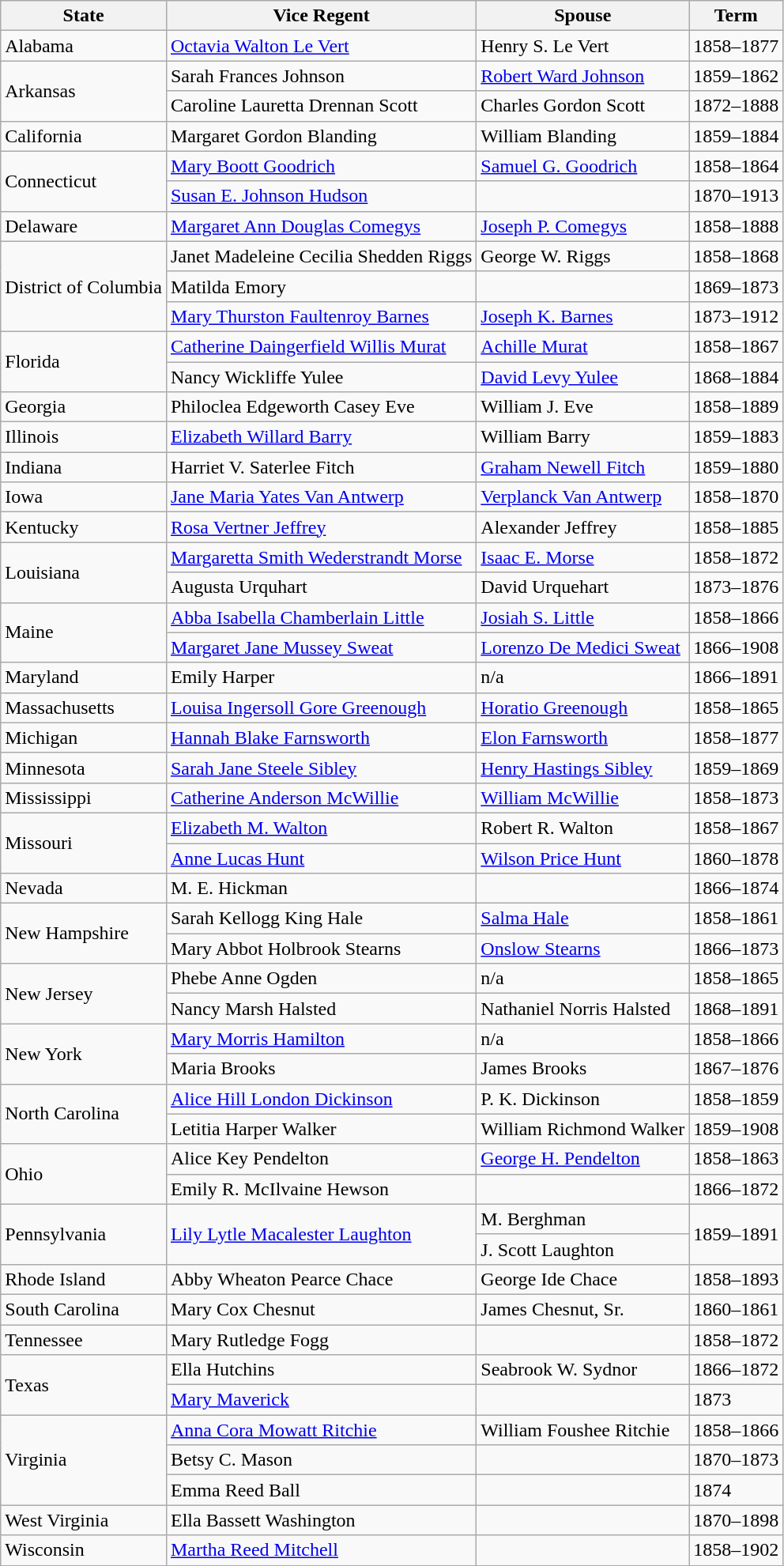<table class="wikitable">
<tr>
<th>State</th>
<th>Vice Regent</th>
<th>Spouse</th>
<th>Term</th>
</tr>
<tr>
<td>Alabama</td>
<td><a href='#'>Octavia Walton Le Vert</a></td>
<td>Henry S. Le Vert</td>
<td>1858–1877</td>
</tr>
<tr>
<td rowspan="2">Arkansas</td>
<td>Sarah Frances Johnson</td>
<td><a href='#'>Robert Ward Johnson</a></td>
<td>1859–1862</td>
</tr>
<tr>
<td>Caroline Lauretta Drennan Scott</td>
<td>Charles Gordon Scott</td>
<td>1872–1888</td>
</tr>
<tr>
<td>California</td>
<td>Margaret Gordon Blanding</td>
<td>William Blanding</td>
<td>1859–1884</td>
</tr>
<tr>
<td rowspan="2">Connecticut</td>
<td><a href='#'>Mary Boott Goodrich</a></td>
<td><a href='#'>Samuel G. Goodrich</a></td>
<td>1858–1864</td>
</tr>
<tr>
<td><a href='#'>Susan E. Johnson Hudson</a></td>
<td></td>
<td>1870–1913</td>
</tr>
<tr>
<td>Delaware</td>
<td><a href='#'>Margaret Ann Douglas Comegys</a></td>
<td><a href='#'>Joseph P. Comegys</a></td>
<td>1858–1888</td>
</tr>
<tr>
<td rowspan="3">District of Columbia</td>
<td>Janet Madeleine Cecilia Shedden Riggs</td>
<td>George W. Riggs</td>
<td>1858–1868</td>
</tr>
<tr>
<td>Matilda Emory</td>
<td></td>
<td>1869–1873</td>
</tr>
<tr>
<td><a href='#'>Mary Thurston Faultenroy Barnes</a></td>
<td><a href='#'>Joseph K. Barnes</a></td>
<td>1873–1912</td>
</tr>
<tr>
<td rowspan="2">Florida</td>
<td><a href='#'>Catherine Daingerfield Willis Murat</a></td>
<td><a href='#'>Achille Murat</a></td>
<td>1858–1867</td>
</tr>
<tr>
<td>Nancy Wickliffe Yulee</td>
<td><a href='#'>David Levy Yulee</a></td>
<td>1868–1884</td>
</tr>
<tr>
<td>Georgia</td>
<td>Philoclea Edgeworth Casey Eve</td>
<td>William J. Eve</td>
<td>1858–1889</td>
</tr>
<tr>
<td>Illinois</td>
<td><a href='#'>Elizabeth Willard Barry</a></td>
<td>William Barry</td>
<td>1859–1883</td>
</tr>
<tr>
<td>Indiana</td>
<td>Harriet V. Saterlee Fitch</td>
<td><a href='#'>Graham Newell Fitch</a></td>
<td>1859–1880</td>
</tr>
<tr>
<td>Iowa</td>
<td><a href='#'>Jane Maria Yates Van Antwerp</a></td>
<td><a href='#'>Verplanck Van Antwerp</a></td>
<td>1858–1870</td>
</tr>
<tr>
<td>Kentucky</td>
<td><a href='#'>Rosa Vertner Jeffrey</a></td>
<td>Alexander Jeffrey</td>
<td>1858–1885</td>
</tr>
<tr>
<td rowspan="2">Louisiana</td>
<td><a href='#'>Margaretta Smith Wederstrandt Morse</a></td>
<td><a href='#'>Isaac E. Morse</a></td>
<td>1858–1872</td>
</tr>
<tr>
<td>Augusta Urquhart</td>
<td>David Urquehart</td>
<td>1873–1876</td>
</tr>
<tr>
<td rowspan="2">Maine</td>
<td><a href='#'>Abba Isabella Chamberlain Little</a></td>
<td><a href='#'>Josiah S. Little</a></td>
<td>1858–1866</td>
</tr>
<tr>
<td><a href='#'>Margaret Jane Mussey Sweat</a></td>
<td><a href='#'>Lorenzo De Medici Sweat</a></td>
<td>1866–1908</td>
</tr>
<tr>
<td>Maryland</td>
<td>Emily Harper</td>
<td>n/a</td>
<td>1866–1891</td>
</tr>
<tr>
<td>Massachusetts</td>
<td><a href='#'>Louisa Ingersoll Gore Greenough</a></td>
<td><a href='#'>Horatio Greenough</a></td>
<td>1858–1865</td>
</tr>
<tr>
<td>Michigan</td>
<td><a href='#'>Hannah Blake Farnsworth</a></td>
<td><a href='#'>Elon Farnsworth</a></td>
<td>1858–1877</td>
</tr>
<tr>
<td>Minnesota</td>
<td><a href='#'>Sarah Jane Steele Sibley</a></td>
<td><a href='#'>Henry Hastings Sibley</a></td>
<td>1859–1869</td>
</tr>
<tr>
<td>Mississippi</td>
<td><a href='#'>Catherine Anderson McWillie</a></td>
<td><a href='#'>William McWillie</a></td>
<td>1858–1873</td>
</tr>
<tr>
<td rowspan="2">Missouri</td>
<td><a href='#'>Elizabeth M. Walton</a></td>
<td>Robert R. Walton</td>
<td>1858–1867</td>
</tr>
<tr>
<td><a href='#'>Anne Lucas Hunt</a></td>
<td><a href='#'>Wilson Price Hunt</a></td>
<td>1860–1878</td>
</tr>
<tr>
<td>Nevada</td>
<td>M. E. Hickman</td>
<td></td>
<td>1866–1874</td>
</tr>
<tr>
<td rowspan="2">New Hampshire</td>
<td>Sarah Kellogg King Hale</td>
<td><a href='#'>Salma Hale</a></td>
<td>1858–1861</td>
</tr>
<tr>
<td>Mary Abbot Holbrook Stearns</td>
<td><a href='#'>Onslow Stearns</a></td>
<td>1866–1873</td>
</tr>
<tr>
<td rowspan="2">New Jersey</td>
<td>Phebe Anne Ogden</td>
<td>n/a</td>
<td>1858–1865</td>
</tr>
<tr>
<td>Nancy Marsh Halsted</td>
<td>Nathaniel Norris Halsted</td>
<td>1868–1891</td>
</tr>
<tr>
<td rowspan="2">New York</td>
<td><a href='#'>Mary Morris Hamilton</a></td>
<td>n/a</td>
<td>1858–1866</td>
</tr>
<tr>
<td>Maria Brooks</td>
<td>James Brooks</td>
<td>1867–1876</td>
</tr>
<tr>
<td rowspan="2">North Carolina</td>
<td><a href='#'>Alice Hill London Dickinson</a></td>
<td>P. K. Dickinson</td>
<td>1858–1859</td>
</tr>
<tr>
<td>Letitia Harper Walker</td>
<td>William Richmond Walker</td>
<td>1859–1908</td>
</tr>
<tr>
<td rowspan="2">Ohio</td>
<td>Alice Key Pendelton</td>
<td><a href='#'>George H. Pendelton</a></td>
<td>1858–1863</td>
</tr>
<tr>
<td>Emily R. McIlvaine Hewson</td>
<td></td>
<td>1866–1872</td>
</tr>
<tr>
<td rowspan="2">Pennsylvania</td>
<td rowspan="2"><a href='#'>Lily Lytle Macalester Laughton</a></td>
<td>M. Berghman</td>
<td rowspan="2">1859–1891</td>
</tr>
<tr>
<td>J. Scott Laughton</td>
</tr>
<tr>
<td>Rhode Island</td>
<td>Abby Wheaton Pearce Chace</td>
<td>George Ide Chace</td>
<td>1858–1893</td>
</tr>
<tr>
<td>South Carolina</td>
<td>Mary Cox Chesnut</td>
<td>James Chesnut, Sr.</td>
<td>1860–1861</td>
</tr>
<tr>
<td>Tennessee</td>
<td>Mary Rutledge Fogg</td>
<td></td>
<td>1858–1872</td>
</tr>
<tr>
<td rowspan="2">Texas</td>
<td>Ella Hutchins</td>
<td>Seabrook W. Sydnor</td>
<td>1866–1872</td>
</tr>
<tr>
<td><a href='#'>Mary Maverick</a></td>
<td></td>
<td>1873</td>
</tr>
<tr>
<td rowspan="3">Virginia</td>
<td><a href='#'>Anna Cora Mowatt Ritchie</a></td>
<td>William Foushee Ritchie</td>
<td>1858–1866</td>
</tr>
<tr>
<td>Betsy C. Mason</td>
<td></td>
<td>1870–1873</td>
</tr>
<tr>
<td>Emma Reed Ball</td>
<td></td>
<td>1874</td>
</tr>
<tr>
<td>West Virginia</td>
<td>Ella Bassett Washington</td>
<td></td>
<td>1870–1898</td>
</tr>
<tr>
<td>Wisconsin</td>
<td><a href='#'>Martha Reed Mitchell</a></td>
<td></td>
<td>1858–1902</td>
</tr>
</table>
